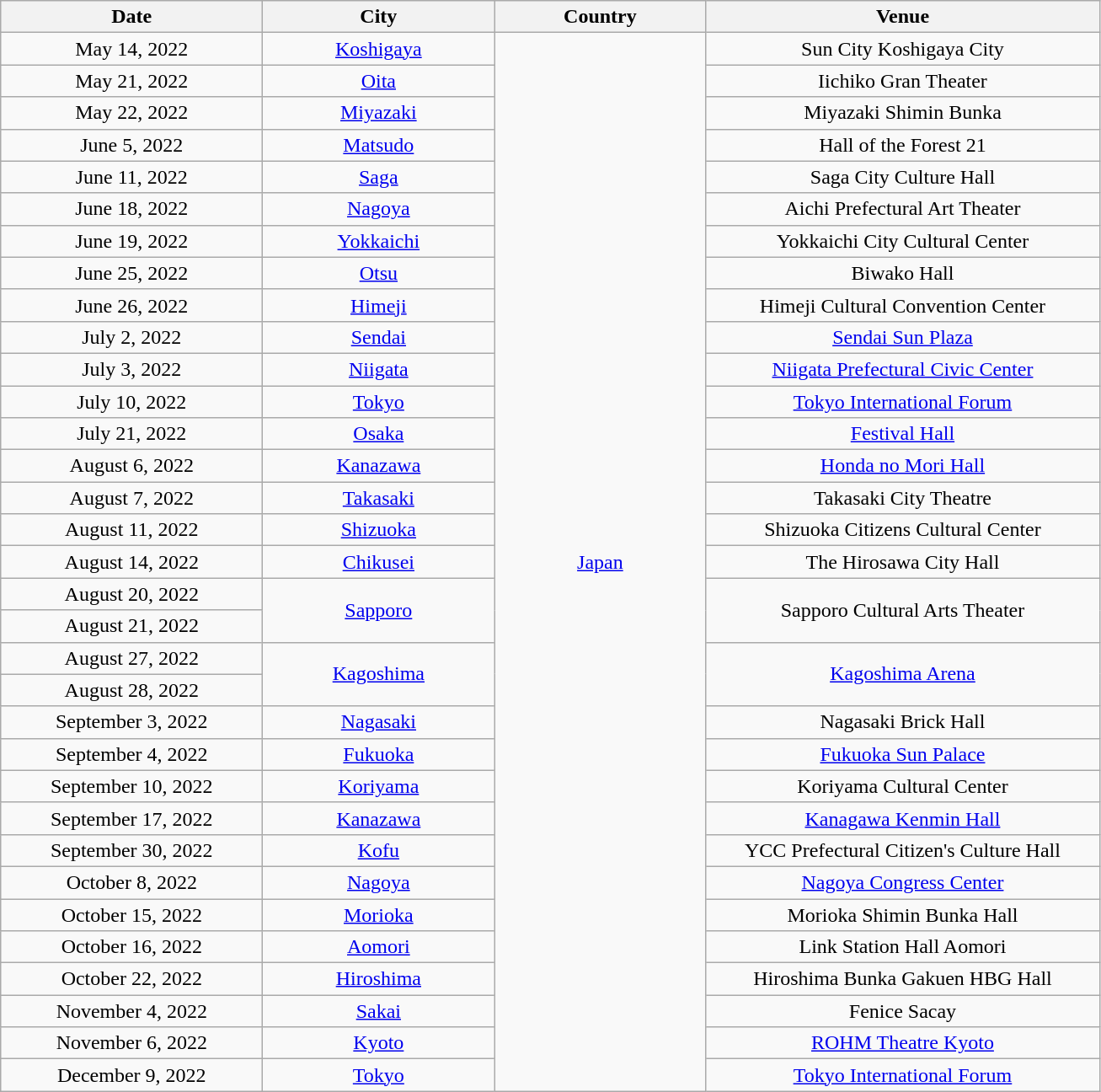<table class="wikitable" style="text-align:center;">
<tr>
<th scope="col" style="width:12.5em;">Date</th>
<th scope="col" style="width:11em;">City</th>
<th scope="col" style="width:10em;">Country</th>
<th scope="col" style="width:19em;">Venue</th>
</tr>
<tr>
<td>May 14, 2022</td>
<td><a href='#'>Koshigaya</a></td>
<td rowspan="33"><a href='#'>Japan</a></td>
<td>Sun City Koshigaya City</td>
</tr>
<tr>
<td>May 21, 2022</td>
<td><a href='#'>Oita</a></td>
<td>Iichiko Gran Theater</td>
</tr>
<tr>
<td>May 22, 2022</td>
<td><a href='#'>Miyazaki</a></td>
<td>Miyazaki Shimin Bunka</td>
</tr>
<tr>
<td>June 5, 2022</td>
<td><a href='#'>Matsudo</a></td>
<td>Hall of the Forest 21</td>
</tr>
<tr>
<td>June 11, 2022</td>
<td rowspan="1"><a href='#'>Saga</a></td>
<td rowspan="1">Saga City Culture Hall</td>
</tr>
<tr>
<td>June 18, 2022</td>
<td><a href='#'>Nagoya</a></td>
<td>Aichi Prefectural Art Theater</td>
</tr>
<tr>
<td>June 19, 2022</td>
<td><a href='#'>Yokkaichi</a></td>
<td>Yokkaichi City Cultural Center</td>
</tr>
<tr>
<td>June 25, 2022</td>
<td><a href='#'>Otsu</a></td>
<td>Biwako Hall</td>
</tr>
<tr>
<td>June 26, 2022</td>
<td><a href='#'>Himeji</a></td>
<td>Himeji Cultural Convention Center</td>
</tr>
<tr>
<td>July 2, 2022</td>
<td><a href='#'>Sendai</a></td>
<td><a href='#'>Sendai Sun Plaza</a></td>
</tr>
<tr>
<td>July 3, 2022</td>
<td><a href='#'>Niigata</a></td>
<td><a href='#'>Niigata Prefectural Civic Center</a></td>
</tr>
<tr>
<td>July 10, 2022</td>
<td><a href='#'>Tokyo</a></td>
<td><a href='#'>Tokyo International Forum</a></td>
</tr>
<tr>
<td>July 21, 2022</td>
<td><a href='#'>Osaka</a></td>
<td><a href='#'>Festival Hall</a></td>
</tr>
<tr>
<td>August 6, 2022</td>
<td><a href='#'>Kanazawa</a></td>
<td><a href='#'>Honda no Mori Hall</a></td>
</tr>
<tr>
<td>August 7, 2022</td>
<td><a href='#'>Takasaki</a></td>
<td>Takasaki City Theatre</td>
</tr>
<tr>
<td>August 11, 2022</td>
<td><a href='#'>Shizuoka</a></td>
<td>Shizuoka Citizens Cultural Center</td>
</tr>
<tr>
<td>August 14, 2022</td>
<td><a href='#'>Chikusei</a></td>
<td>The Hirosawa City Hall</td>
</tr>
<tr>
<td>August 20, 2022</td>
<td rowspan="2"><a href='#'>Sapporo</a></td>
<td rowspan="2">Sapporo Cultural Arts Theater</td>
</tr>
<tr>
<td>August 21, 2022</td>
</tr>
<tr>
<td>August 27, 2022</td>
<td rowspan="2"><a href='#'>Kagoshima</a></td>
<td rowspan="2"><a href='#'>Kagoshima Arena</a></td>
</tr>
<tr>
<td>August 28, 2022</td>
</tr>
<tr>
<td>September 3, 2022</td>
<td><a href='#'>Nagasaki</a></td>
<td>Nagasaki Brick Hall</td>
</tr>
<tr>
<td>September 4, 2022</td>
<td><a href='#'>Fukuoka</a></td>
<td><a href='#'>Fukuoka Sun Palace</a></td>
</tr>
<tr>
<td>September 10, 2022</td>
<td><a href='#'>Koriyama</a></td>
<td>Koriyama Cultural Center</td>
</tr>
<tr>
<td>September 17, 2022</td>
<td><a href='#'>Kanazawa</a></td>
<td><a href='#'>Kanagawa Kenmin Hall</a></td>
</tr>
<tr>
<td>September 30, 2022</td>
<td><a href='#'>Kofu</a></td>
<td>YCC Prefectural Citizen's Culture Hall</td>
</tr>
<tr>
<td>October 8, 2022</td>
<td><a href='#'>Nagoya</a></td>
<td><a href='#'>Nagoya Congress Center</a></td>
</tr>
<tr>
<td>October 15, 2022</td>
<td><a href='#'>Morioka</a></td>
<td>Morioka Shimin Bunka Hall</td>
</tr>
<tr>
<td>October 16, 2022</td>
<td><a href='#'>Aomori</a></td>
<td>Link Station Hall Aomori</td>
</tr>
<tr>
<td>October 22, 2022</td>
<td><a href='#'>Hiroshima</a></td>
<td>Hiroshima Bunka Gakuen HBG Hall</td>
</tr>
<tr>
<td>November 4, 2022</td>
<td><a href='#'>Sakai</a></td>
<td>Fenice Sacay</td>
</tr>
<tr>
<td>November 6, 2022</td>
<td><a href='#'>Kyoto</a></td>
<td><a href='#'>ROHM Theatre Kyoto</a></td>
</tr>
<tr>
<td>December 9, 2022</td>
<td><a href='#'>Tokyo</a></td>
<td><a href='#'>Tokyo International Forum</a></td>
</tr>
</table>
